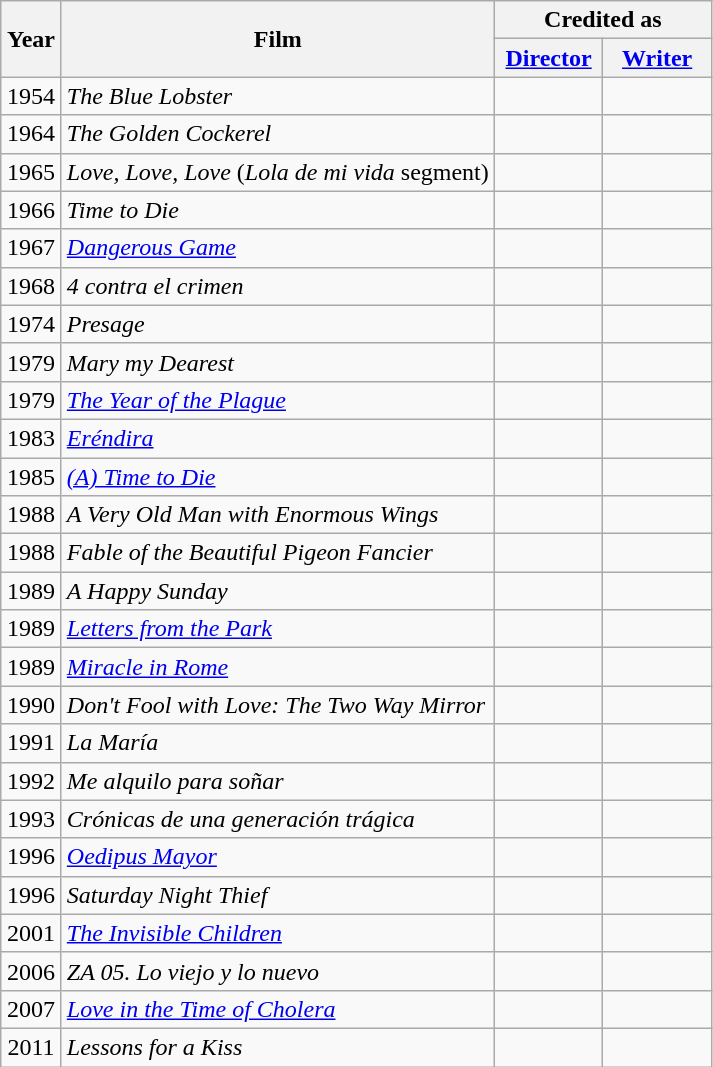<table class="wikitable sortable" style="text-align:center">
<tr>
<th rowspan="2" style="width:33px;">Year</th>
<th rowspan="2">Film</th>
<th colspan="6">Credited as</th>
</tr>
<tr>
<th width=65><a href='#'>Director</a></th>
<th width=65><a href='#'>Writer</a></th>
</tr>
<tr>
<td>1954</td>
<td style="text-align:left;"><em>The Blue Lobster</em></td>
<td></td>
<td></td>
</tr>
<tr>
<td>1964</td>
<td style="text-align:left;"><em>The Golden Cockerel</em></td>
<td></td>
<td></td>
</tr>
<tr>
<td>1965</td>
<td style="text-align:left;"><em>Love, Love, Love</em> (<em>Lola de mi vida</em> segment)</td>
<td></td>
<td></td>
</tr>
<tr>
<td>1966</td>
<td style="text-align:left;"><em>Time to Die</em></td>
<td></td>
<td></td>
</tr>
<tr>
<td>1967</td>
<td style="text-align:left;"><em><a href='#'>Dangerous Game</a></em></td>
<td></td>
<td></td>
</tr>
<tr>
<td>1968</td>
<td style="text-align:left;"><em>4 contra el crimen</em></td>
<td></td>
<td></td>
</tr>
<tr>
<td>1974</td>
<td style="text-align:left;"><em>Presage</em></td>
<td></td>
<td></td>
</tr>
<tr>
<td>1979</td>
<td style="text-align:left;"><em>Mary my Dearest</em></td>
<td></td>
<td></td>
</tr>
<tr>
<td>1979</td>
<td style="text-align:left;"><em><a href='#'>The Year of the Plague</a></em></td>
<td></td>
<td></td>
</tr>
<tr>
<td>1983</td>
<td style="text-align:left;"><em><a href='#'>Eréndira</a></em></td>
<td></td>
<td></td>
</tr>
<tr>
<td>1985</td>
<td style="text-align:left;"><em><a href='#'>(A) Time to Die</a></em></td>
<td></td>
<td></td>
</tr>
<tr>
<td>1988</td>
<td style="text-align:left;"><em>A Very Old Man with Enormous Wings</em></td>
<td></td>
<td></td>
</tr>
<tr>
<td>1988</td>
<td style="text-align:left;"><em>Fable of the Beautiful Pigeon Fancier</em></td>
<td></td>
<td></td>
</tr>
<tr>
<td>1989</td>
<td style="text-align:left;"><em>A Happy Sunday</em></td>
<td></td>
<td></td>
</tr>
<tr>
<td>1989</td>
<td style="text-align:left;"><em><a href='#'>Letters from the Park</a></em></td>
<td></td>
<td></td>
</tr>
<tr>
<td>1989</td>
<td style="text-align:left;"><em><a href='#'>Miracle in Rome</a></em></td>
<td></td>
<td></td>
</tr>
<tr>
<td>1990</td>
<td style="text-align:left;"><em>Don't Fool with Love: The Two Way Mirror</em></td>
<td></td>
<td></td>
</tr>
<tr>
<td>1991</td>
<td style="text-align:left;"><em>La María</em></td>
<td></td>
<td></td>
</tr>
<tr>
<td>1992</td>
<td style="text-align:left;"><em>Me alquilo para soñar</em></td>
<td></td>
<td></td>
</tr>
<tr>
<td>1993</td>
<td style="text-align:left;"><em>Crónicas de una generación trágica</em></td>
<td></td>
<td></td>
</tr>
<tr>
<td>1996</td>
<td style="text-align:left;"><em><a href='#'>Oedipus Mayor</a></em></td>
<td></td>
<td></td>
</tr>
<tr>
<td>1996</td>
<td style="text-align:left;"><em>Saturday Night Thief</em></td>
<td></td>
<td></td>
</tr>
<tr>
<td>2001</td>
<td style="text-align:left;"><em><a href='#'>The Invisible Children</a></em></td>
<td></td>
<td></td>
</tr>
<tr>
<td>2006</td>
<td style="text-align:left;"><em>ZA 05. Lo viejo y lo nuevo</em></td>
<td></td>
<td></td>
</tr>
<tr>
<td>2007</td>
<td style="text-align:left;"><em><a href='#'>Love in the Time of Cholera</a></em></td>
<td></td>
<td></td>
</tr>
<tr>
<td>2011</td>
<td style="text-align:left;"><em>Lessons for a Kiss</em></td>
<td></td>
<td></td>
</tr>
</table>
